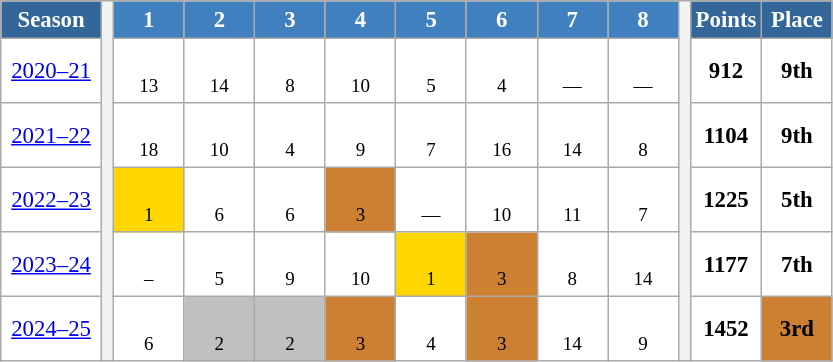<table class="wikitable" style="font-size:95%; text-align:center; border:grey solid 1px; border-collapse:collapse; background:#ffffff;">
<tr>
<th style="background-color:#369; color:white; width:60px">Season</th>
<th rowspan=6 width="1px"></th>
<th style="background-color:#4180be; color:white; width:40px">1</th>
<th style="background-color:#4180be; color:white; width:40px">2</th>
<th style="background-color:#4180be; color:white; width:40px">3</th>
<th style="background-color:#4180be; color:white; width:40px">4</th>
<th style="background-color:#4180be; color:white; width:40px">5</th>
<th style="background-color:#4180be; color:white; width:40px">6</th>
<th style="background-color:#4180be; color:white; width:40px">7</th>
<th style="background-color:#4180be; color:white; width:40px">8</th>
<th rowspan=6 width="1px"></th>
<th style="background-color:#369; color:white; width:40px">Points</th>
<th style="background-color:#369; color:white; width:40px">Place</th>
</tr>
<tr>
<td><a href='#'>2020–21</a></td>
<td><br><small>13</small></td>
<td><br><small>14</small></td>
<td><br><small>8</small></td>
<td><br><small>10</small></td>
<td><br><small>5</small></td>
<td><br><small>4</small></td>
<td><br><small>—</small></td>
<td><br><small>—</small></td>
<td><strong>912</strong></td>
<td><strong>9th</strong></td>
</tr>
<tr>
<td><a href='#'>2021–22</a></td>
<td><br><small>18</small></td>
<td><br><small>10</small></td>
<td><br><small>4</small></td>
<td><br><small>9</small></td>
<td><br><small>7</small></td>
<td><br><small>16</small></td>
<td><br><small>14</small></td>
<td><br><small>8</small></td>
<td><strong>1104</strong></td>
<td><strong>9th</strong></td>
</tr>
<tr>
<td><a href='#'>2022–23</a></td>
<td style="background:gold;"><br><small>1</small></td>
<td><br><small>6</small></td>
<td><br><small>6</small></td>
<td style="background:#CD7F32;"><br><small>3</small></td>
<td><br><small>—</small></td>
<td><br><small>10</small></td>
<td><br><small>11</small></td>
<td><br><small>7</small></td>
<td><strong>1225</strong></td>
<td><strong>5th</strong></td>
</tr>
<tr>
<td><a href='#'>2023–24</a></td>
<td><br><small>–</small></td>
<td><br><small>5</small></td>
<td><br><small>9</small></td>
<td><br><small>10</small></td>
<td style="background:gold"><br><small>1</small></td>
<td style="background:#CD7F32"><br><small>3</small></td>
<td><br><small>8</small></td>
<td><br><small>14</small></td>
<td><strong>1177</strong></td>
<td><strong>7th</strong></td>
</tr>
<tr>
<td><a href='#'>2024–25</a></td>
<td><br><small>6</small></td>
<td style="background:silver"><br><small>2</small></td>
<td style="background:silver"><br><small>2</small></td>
<td style="background:#CD7F32"><br><small>3</small></td>
<td><br><small>4</small></td>
<td style="background:#CD7F32"><br><small>3</small></td>
<td><br><small>14</small></td>
<td><br><small>9</small></td>
<td><strong>1452</strong></td>
<td style="background:#CD7F32"><strong>3rd</strong></td>
</tr>
</table>
